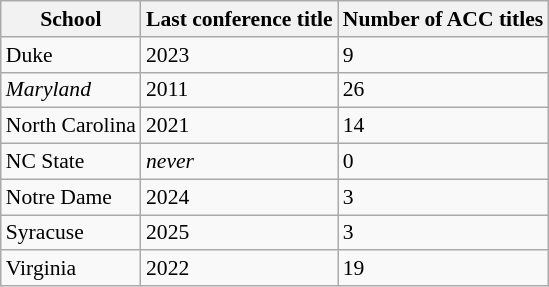<table class="wikitable sortable" style="font-size:90%" align="center">
<tr>
<th>School</th>
<th>Last conference title</th>
<th>Number of ACC titles</th>
</tr>
<tr>
<td>Duke</td>
<td>2023</td>
<td>9</td>
</tr>
<tr>
<td><em>Maryland</em></td>
<td>2011</td>
<td>26</td>
</tr>
<tr>
<td>North Carolina</td>
<td>2021</td>
<td>14</td>
</tr>
<tr>
<td>NC State</td>
<td><em>never</em></td>
<td>0</td>
</tr>
<tr>
<td>Notre Dame</td>
<td>2024</td>
<td>3</td>
</tr>
<tr>
<td>Syracuse</td>
<td>2025</td>
<td>3</td>
</tr>
<tr>
<td>Virginia</td>
<td>2022</td>
<td>19</td>
</tr>
</table>
